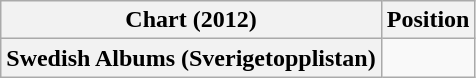<table class="wikitable plainrowheaders" style="text-align:center">
<tr>
<th>Chart (2012)</th>
<th>Position</th>
</tr>
<tr>
<th scope="row">Swedish Albums (Sverigetopplistan)</th>
<td></td>
</tr>
</table>
